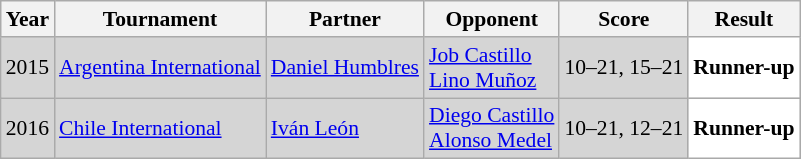<table class="sortable wikitable" style="font-size: 90%;">
<tr>
<th>Year</th>
<th>Tournament</th>
<th>Partner</th>
<th>Opponent</th>
<th>Score</th>
<th>Result</th>
</tr>
<tr style="background:#D5D5D5">
<td align="center">2015</td>
<td align="left"><a href='#'>Argentina International</a></td>
<td align="left"> <a href='#'>Daniel Humblres</a></td>
<td align="left"> <a href='#'>Job Castillo</a><br> <a href='#'>Lino Muñoz</a></td>
<td align="left">10–21, 15–21</td>
<td style="text-align:left; background:white"><strong>Runner-up</strong></td>
</tr>
<tr style="background:#D5D5D5">
<td align="center">2016</td>
<td align="left"><a href='#'>Chile International</a></td>
<td align="left"> <a href='#'>Iván León</a></td>
<td align="left"> <a href='#'>Diego Castillo</a><br> <a href='#'>Alonso Medel</a></td>
<td align="left">10–21, 12–21</td>
<td style="text-align:left; background:white"><strong>Runner-up</strong></td>
</tr>
</table>
